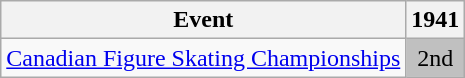<table class="wikitable">
<tr>
<th>Event</th>
<th>1941</th>
</tr>
<tr>
<td><a href='#'>Canadian Figure Skating Championships</a></td>
<td align="center" bgcolor="silver">2nd</td>
</tr>
</table>
